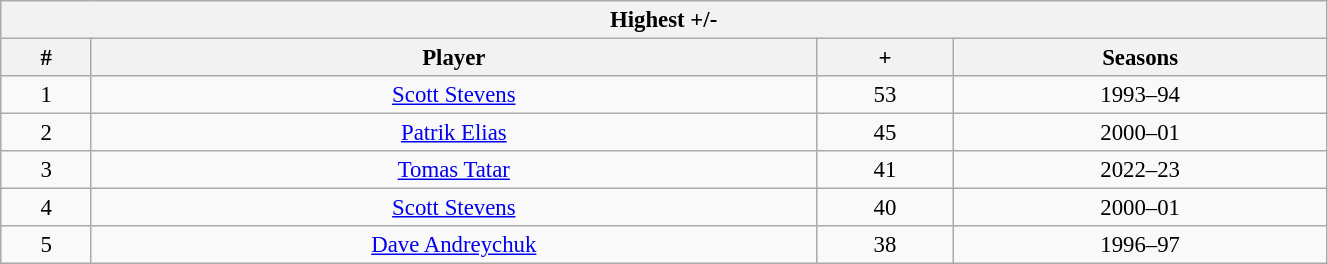<table class="wikitable" style="text-align: center; font-size: 95%" width="70%">
<tr>
<th colspan="4">Highest +/-</th>
</tr>
<tr>
<th>#</th>
<th>Player</th>
<th>+</th>
<th>Seasons</th>
</tr>
<tr>
<td>1</td>
<td><a href='#'>Scott Stevens</a></td>
<td>53</td>
<td>1993–94</td>
</tr>
<tr>
<td>2</td>
<td><a href='#'>Patrik Elias</a></td>
<td>45</td>
<td>2000–01</td>
</tr>
<tr>
<td>3</td>
<td><a href='#'>Tomas Tatar</a></td>
<td>41</td>
<td>2022–23</td>
</tr>
<tr>
<td>4</td>
<td><a href='#'>Scott Stevens</a></td>
<td>40</td>
<td>2000–01</td>
</tr>
<tr>
<td>5</td>
<td><a href='#'>Dave Andreychuk</a></td>
<td>38</td>
<td>1996–97</td>
</tr>
</table>
